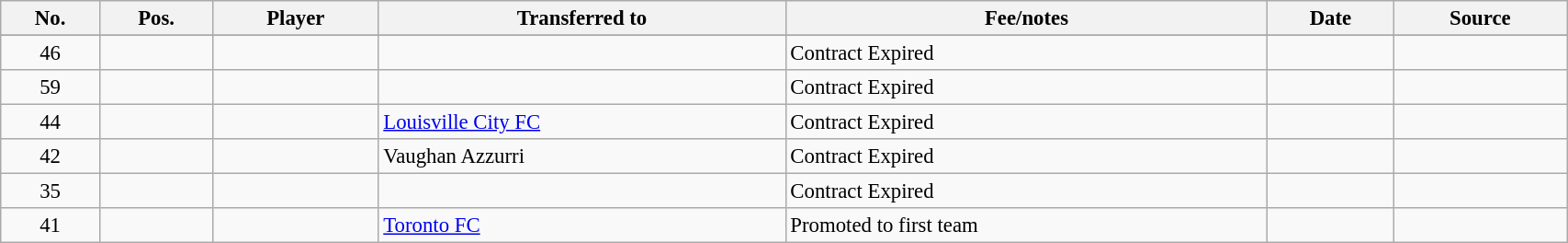<table class="wikitable sortable" style="width:90%; text-align:center; font-size:95%; text-align:left;">
<tr>
<th><strong>No.</strong></th>
<th><strong>Pos.</strong></th>
<th><strong>Player</strong></th>
<th><strong>Transferred to</strong></th>
<th><strong>Fee/notes</strong></th>
<th><strong>Date</strong></th>
<th><strong>Source</strong></th>
</tr>
<tr>
</tr>
<tr>
<td align=center>46</td>
<td align=center></td>
<td></td>
<td></td>
<td>Contract Expired</td>
<td></td>
<td></td>
</tr>
<tr>
<td align=center>59</td>
<td align=center></td>
<td></td>
<td></td>
<td>Contract Expired</td>
<td></td>
<td></td>
</tr>
<tr>
<td align=center>44</td>
<td align=center></td>
<td></td>
<td> <a href='#'>Louisville City FC</a></td>
<td>Contract Expired</td>
<td></td>
<td></td>
</tr>
<tr>
<td align=center>42</td>
<td align=center></td>
<td></td>
<td> Vaughan Azzurri</td>
<td>Contract Expired</td>
<td></td>
<td></td>
</tr>
<tr>
<td align=center>35</td>
<td align=center></td>
<td></td>
<td></td>
<td>Contract Expired</td>
<td></td>
<td></td>
</tr>
<tr>
<td align=center>41</td>
<td align=center></td>
<td></td>
<td> <a href='#'>Toronto FC</a></td>
<td>Promoted to first team</td>
<td></td>
<td></td>
</tr>
</table>
